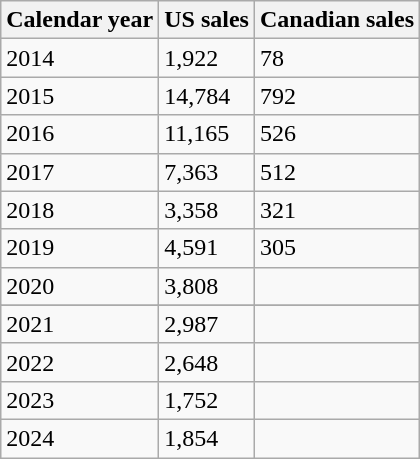<table class="wikitable">
<tr>
<th>Calendar year</th>
<th>US sales</th>
<th>Canadian sales</th>
</tr>
<tr>
<td>2014</td>
<td>1,922</td>
<td>78</td>
</tr>
<tr>
<td>2015</td>
<td>14,784</td>
<td>792</td>
</tr>
<tr>
<td>2016</td>
<td>11,165</td>
<td>526</td>
</tr>
<tr>
<td>2017</td>
<td>7,363</td>
<td>512</td>
</tr>
<tr>
<td>2018</td>
<td>3,358</td>
<td>321</td>
</tr>
<tr>
<td>2019</td>
<td>4,591</td>
<td>305</td>
</tr>
<tr>
<td>2020</td>
<td>3,808</td>
<td></td>
</tr>
<tr>
</tr>
<tr>
<td>2021</td>
<td>2,987</td>
<td></td>
</tr>
<tr>
<td>2022</td>
<td>2,648</td>
<td></td>
</tr>
<tr>
<td>2023</td>
<td>1,752</td>
<td></td>
</tr>
<tr>
<td>2024</td>
<td>1,854</td>
<td></td>
</tr>
</table>
